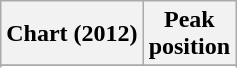<table class="wikitable sortable plainrowheaders">
<tr>
<th scope="col">Chart (2012)</th>
<th scope="col">Peak<br>position</th>
</tr>
<tr>
</tr>
<tr>
</tr>
</table>
